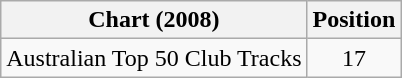<table class="wikitable">
<tr>
<th>Chart (2008)</th>
<th>Position</th>
</tr>
<tr>
<td>Australian Top 50 Club Tracks</td>
<td align="center">17</td>
</tr>
</table>
